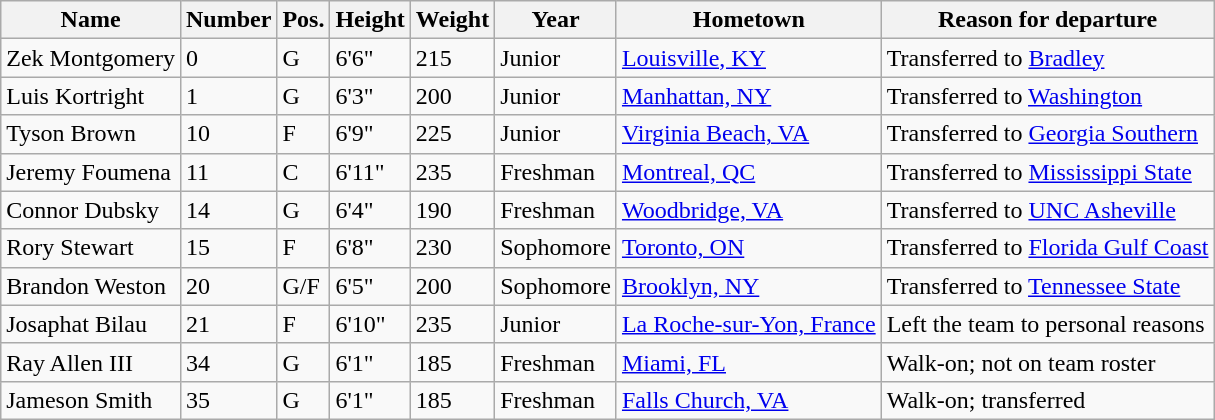<table class="wikitable sortable" border="1">
<tr>
<th>Name</th>
<th>Number</th>
<th>Pos.</th>
<th>Height</th>
<th>Weight</th>
<th>Year</th>
<th>Hometown</th>
<th class="unsortable">Reason for departure</th>
</tr>
<tr>
<td>Zek Montgomery</td>
<td>0</td>
<td>G</td>
<td>6'6"</td>
<td>215</td>
<td>Junior</td>
<td><a href='#'>Louisville, KY</a></td>
<td>Transferred to <a href='#'>Bradley</a></td>
</tr>
<tr>
<td>Luis Kortright</td>
<td>1</td>
<td>G</td>
<td>6'3"</td>
<td>200</td>
<td>Junior</td>
<td><a href='#'>Manhattan, NY</a></td>
<td>Transferred to <a href='#'>Washington</a></td>
</tr>
<tr>
<td>Tyson Brown</td>
<td>10</td>
<td>F</td>
<td>6'9"</td>
<td>225</td>
<td>Junior</td>
<td><a href='#'>Virginia Beach, VA</a></td>
<td>Transferred to <a href='#'>Georgia Southern</a></td>
</tr>
<tr>
<td>Jeremy Foumena</td>
<td>11</td>
<td>C</td>
<td>6'11"</td>
<td>235</td>
<td> Freshman</td>
<td><a href='#'>Montreal, QC</a></td>
<td>Transferred to <a href='#'>Mississippi State</a></td>
</tr>
<tr>
<td>Connor Dubsky</td>
<td>14</td>
<td>G</td>
<td>6'4"</td>
<td>190</td>
<td>Freshman</td>
<td><a href='#'>Woodbridge, VA</a></td>
<td>Transferred to <a href='#'>UNC Asheville</a></td>
</tr>
<tr>
<td>Rory Stewart</td>
<td>15</td>
<td>F</td>
<td>6'8"</td>
<td>230</td>
<td>Sophomore</td>
<td><a href='#'>Toronto, ON</a></td>
<td>Transferred to <a href='#'>Florida Gulf Coast</a></td>
</tr>
<tr>
<td>Brandon Weston</td>
<td>20</td>
<td>G/F</td>
<td>6'5"</td>
<td>200</td>
<td> Sophomore</td>
<td><a href='#'>Brooklyn, NY</a></td>
<td>Transferred to <a href='#'>Tennessee State</a></td>
</tr>
<tr>
<td>Josaphat Bilau</td>
<td>21</td>
<td>F</td>
<td>6'10"</td>
<td>235</td>
<td> Junior</td>
<td><a href='#'>La Roche-sur-Yon, France</a></td>
<td>Left the team to personal reasons</td>
</tr>
<tr>
<td>Ray Allen III</td>
<td>34</td>
<td>G</td>
<td>6'1"</td>
<td>185</td>
<td>Freshman</td>
<td><a href='#'>Miami, FL</a></td>
<td>Walk-on; not on team roster</td>
</tr>
<tr>
<td>Jameson Smith</td>
<td>35</td>
<td>G</td>
<td>6'1"</td>
<td>185</td>
<td>Freshman</td>
<td><a href='#'>Falls Church, VA</a></td>
<td>Walk-on; transferred</td>
</tr>
</table>
